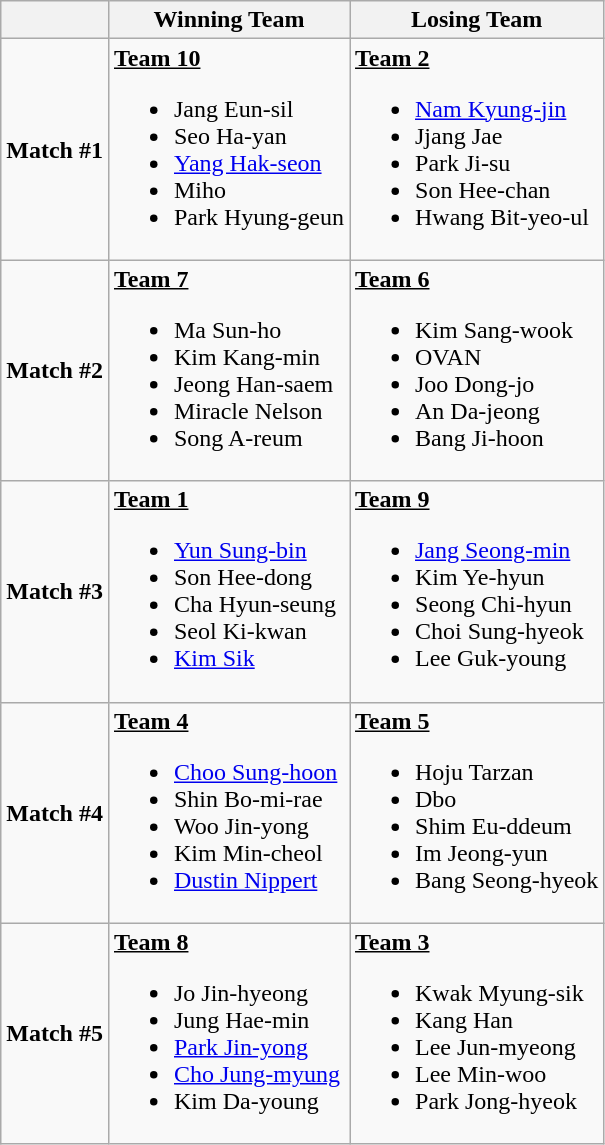<table class="wikitable">
<tr>
<th></th>
<th>Winning Team</th>
<th>Losing Team</th>
</tr>
<tr>
<td><strong>Match #1</strong></td>
<td><strong><u>Team 10</u></strong><br><ul><li>Jang Eun-sil</li><li>Seo Ha-yan</li><li><a href='#'>Yang Hak-seon</a></li><li>Miho</li><li>Park Hyung-geun</li></ul></td>
<td><strong><u>Team 2</u></strong><br><ul><li><a href='#'>Nam Kyung-jin</a></li><li>Jjang Jae</li><li>Park Ji-su</li><li>Son Hee-chan</li><li>Hwang Bit-yeo-ul</li></ul></td>
</tr>
<tr>
<td><strong>Match #2</strong></td>
<td><strong><u>Team 7</u></strong><br><ul><li>Ma Sun-ho</li><li>Kim Kang-min</li><li>Jeong Han-saem</li><li>Miracle Nelson</li><li>Song A-reum</li></ul></td>
<td><strong><u>Team 6</u></strong><br><ul><li>Kim Sang-wook</li><li>OVAN</li><li>Joo Dong-jo</li><li>An Da-jeong</li><li>Bang Ji-hoon</li></ul></td>
</tr>
<tr>
<td><strong>Match #3</strong></td>
<td><strong><u>Team 1</u></strong><br><ul><li><a href='#'>Yun Sung-bin</a></li><li>Son Hee-dong</li><li>Cha Hyun-seung</li><li>Seol Ki-kwan</li><li><a href='#'>Kim Sik</a></li></ul></td>
<td><strong><u>Team 9</u></strong><br><ul><li><a href='#'>Jang Seong-min</a></li><li>Kim Ye-hyun</li><li>Seong Chi-hyun</li><li>Choi Sung-hyeok</li><li>Lee Guk-young</li></ul></td>
</tr>
<tr>
<td><strong>Match #4</strong></td>
<td><strong><u>Team 4</u></strong><br><ul><li><a href='#'>Choo Sung-hoon</a></li><li>Shin Bo-mi-rae</li><li>Woo Jin-yong</li><li>Kim Min-cheol</li><li><a href='#'>Dustin Nippert</a></li></ul></td>
<td><strong><u>Team 5</u></strong><br><ul><li>Hoju Tarzan</li><li>Dbo</li><li>Shim Eu-ddeum</li><li>Im Jeong-yun</li><li>Bang Seong-hyeok</li></ul></td>
</tr>
<tr>
<td><strong>Match #5</strong></td>
<td><strong><u>Team 8</u></strong><br><ul><li>Jo Jin-hyeong</li><li>Jung Hae-min</li><li><a href='#'>Park Jin-yong</a></li><li><a href='#'>Cho Jung-myung</a></li><li>Kim Da-young</li></ul></td>
<td><strong><u>Team 3</u></strong><br><ul><li>Kwak Myung-sik</li><li>Kang Han</li><li>Lee Jun-myeong</li><li>Lee Min-woo</li><li>Park Jong-hyeok</li></ul></td>
</tr>
</table>
